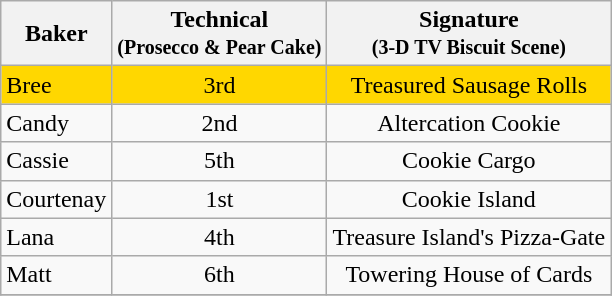<table class="wikitable" style="text-align:center;">
<tr>
<th>Baker</th>
<th>Technical<br><small>(Prosecco & Pear Cake)</small></th>
<th>Signature<br><small>(3-D TV Biscuit Scene)</small></th>
</tr>
<tr style="background:gold;">
<td align="left">Bree</td>
<td>3rd</td>
<td>Treasured Sausage Rolls</td>
</tr>
<tr>
<td align="left">Candy</td>
<td>2nd</td>
<td>Altercation Cookie</td>
</tr>
<tr>
<td align="left">Cassie</td>
<td>5th</td>
<td>Cookie Cargo</td>
</tr>
<tr>
<td align="left">Courtenay</td>
<td>1st</td>
<td>Cookie Island</td>
</tr>
<tr>
<td align="left">Lana</td>
<td>4th</td>
<td>Treasure Island's Pizza-Gate</td>
</tr>
<tr>
<td align="left">Matt</td>
<td>6th</td>
<td>Towering House of Cards</td>
</tr>
<tr>
</tr>
</table>
